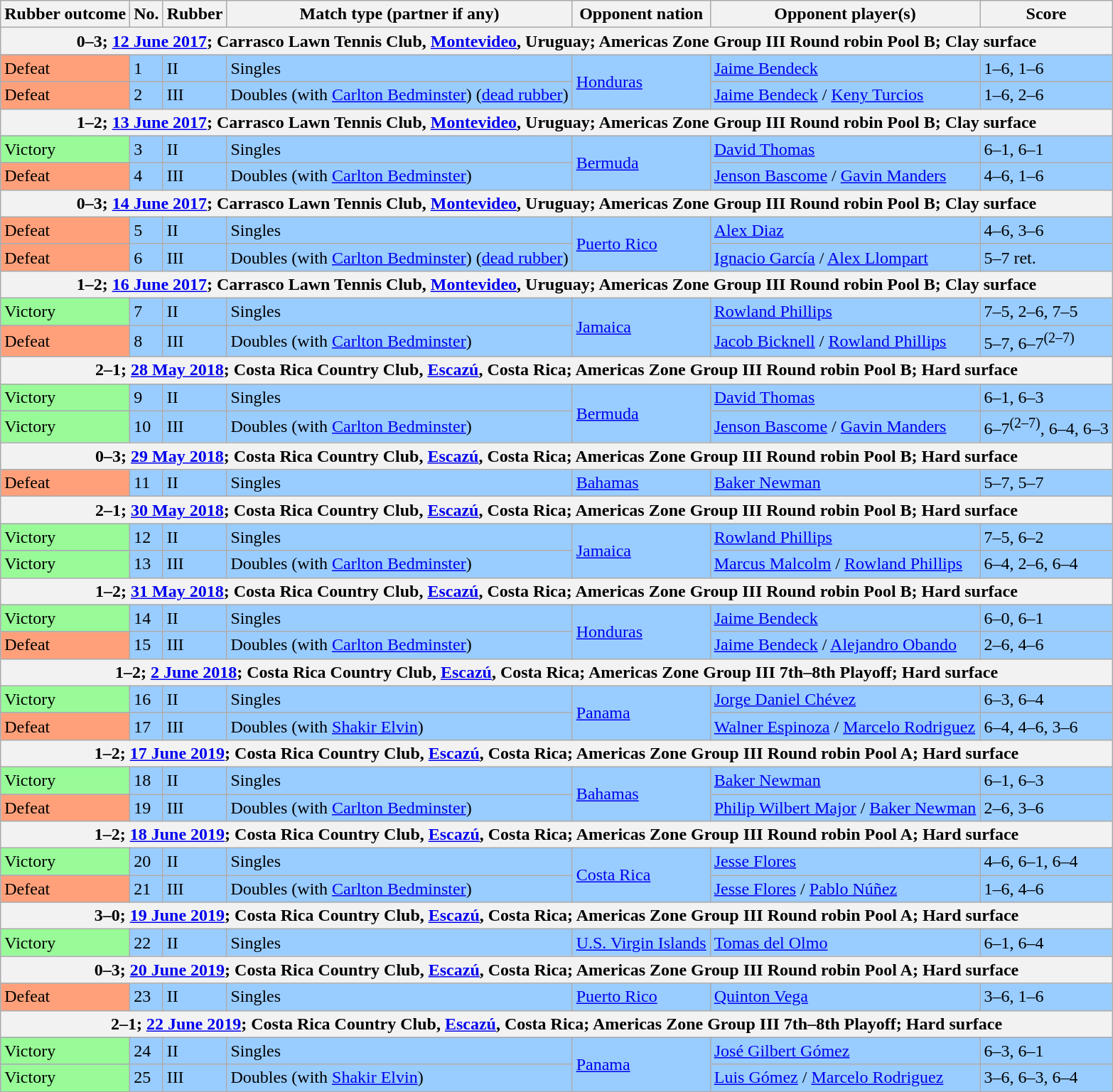<table class=wikitable>
<tr>
<th>Rubber outcome</th>
<th>No.</th>
<th>Rubber</th>
<th>Match type (partner if any)</th>
<th>Opponent nation</th>
<th>Opponent player(s)</th>
<th>Score</th>
</tr>
<tr>
<th colspan=7>0–3; <a href='#'>12 June 2017</a>; Carrasco Lawn Tennis Club, <a href='#'>Montevideo</a>, Uruguay; Americas Zone Group III Round robin Pool B; Clay surface</th>
</tr>
<tr bgcolor=#99CCFF>
<td bgcolor=FFA07A>Defeat</td>
<td>1</td>
<td>II</td>
<td>Singles</td>
<td rowspan=2> <a href='#'>Honduras</a></td>
<td><a href='#'>Jaime Bendeck</a></td>
<td>1–6, 1–6</td>
</tr>
<tr bgcolor=#99CCFF>
<td bgcolor=FFA07A>Defeat</td>
<td>2</td>
<td>III</td>
<td>Doubles (with <a href='#'>Carlton Bedminster</a>) (<a href='#'>dead rubber</a>)</td>
<td><a href='#'>Jaime Bendeck</a> / <a href='#'>Keny Turcios</a></td>
<td>1–6, 2–6</td>
</tr>
<tr>
<th colspan=7>1–2; <a href='#'>13 June 2017</a>; Carrasco Lawn Tennis Club, <a href='#'>Montevideo</a>, Uruguay; Americas Zone Group III Round robin Pool B; Clay surface</th>
</tr>
<tr bgcolor=#99CCFF>
<td bgcolor=98FB98>Victory</td>
<td>3</td>
<td>II</td>
<td>Singles</td>
<td rowspan=2> <a href='#'>Bermuda</a></td>
<td><a href='#'>David Thomas</a></td>
<td>6–1, 6–1</td>
</tr>
<tr bgcolor=#99CCFF>
<td bgcolor=FFA07A>Defeat</td>
<td>4</td>
<td>III</td>
<td>Doubles (with <a href='#'>Carlton Bedminster</a>)</td>
<td><a href='#'>Jenson Bascome</a> / <a href='#'>Gavin Manders</a></td>
<td>4–6, 1–6</td>
</tr>
<tr>
<th colspan=7>0–3; <a href='#'>14 June 2017</a>; Carrasco Lawn Tennis Club, <a href='#'>Montevideo</a>, Uruguay; Americas Zone Group III Round robin Pool B; Clay surface</th>
</tr>
<tr bgcolor=#99CCFF>
<td bgcolor=FFA07A>Defeat</td>
<td>5</td>
<td>II</td>
<td>Singles</td>
<td rowspan=2> <a href='#'>Puerto Rico</a></td>
<td><a href='#'>Alex Diaz</a></td>
<td>4–6, 3–6</td>
</tr>
<tr bgcolor=#99CCFF>
<td bgcolor=FFA07A>Defeat</td>
<td>6</td>
<td>III</td>
<td>Doubles (with <a href='#'>Carlton Bedminster</a>) (<a href='#'>dead rubber</a>)</td>
<td><a href='#'>Ignacio García</a> / <a href='#'>Alex Llompart</a></td>
<td>5–7 ret.</td>
</tr>
<tr>
<th colspan=7>1–2; <a href='#'>16 June 2017</a>; Carrasco Lawn Tennis Club, <a href='#'>Montevideo</a>, Uruguay; Americas Zone Group III Round robin Pool B; Clay surface</th>
</tr>
<tr bgcolor=#99CCFF>
<td bgcolor=98FB98>Victory</td>
<td>7</td>
<td>II</td>
<td>Singles</td>
<td rowspan=2> <a href='#'>Jamaica</a></td>
<td><a href='#'>Rowland Phillips</a></td>
<td>7–5, 2–6, 7–5</td>
</tr>
<tr bgcolor=#99CCFF>
<td bgcolor=FFA07A>Defeat</td>
<td>8</td>
<td>III</td>
<td>Doubles (with <a href='#'>Carlton Bedminster</a>)</td>
<td><a href='#'>Jacob Bicknell</a> / <a href='#'>Rowland Phillips</a></td>
<td>5–7, 6–7<sup>(2–7)</sup></td>
</tr>
<tr>
<th colspan=7>2–1; <a href='#'>28 May 2018</a>; Costa Rica Country Club, <a href='#'>Escazú</a>, Costa Rica; Americas Zone Group III Round robin Pool B; Hard surface</th>
</tr>
<tr bgcolor=#99CCFF>
<td bgcolor=98FB98>Victory</td>
<td>9</td>
<td>II</td>
<td>Singles</td>
<td rowspan=2> <a href='#'>Bermuda</a></td>
<td><a href='#'>David Thomas</a></td>
<td>6–1, 6–3</td>
</tr>
<tr bgcolor=#99CCFF>
<td bgcolor=98FB98>Victory</td>
<td>10</td>
<td>III</td>
<td>Doubles (with <a href='#'>Carlton Bedminster</a>)</td>
<td><a href='#'>Jenson Bascome</a> / <a href='#'>Gavin Manders</a></td>
<td>6–7<sup>(2–7)</sup>, 6–4, 6–3</td>
</tr>
<tr>
<th colspan=7>0–3; <a href='#'>29 May 2018</a>; Costa Rica Country Club, <a href='#'>Escazú</a>, Costa Rica; Americas Zone Group III Round robin Pool B; Hard surface</th>
</tr>
<tr bgcolor=#99CCFF>
<td bgcolor=FFA07A>Defeat</td>
<td>11</td>
<td>II</td>
<td>Singles</td>
<td> <a href='#'>Bahamas</a></td>
<td><a href='#'>Baker Newman</a></td>
<td>5–7, 5–7</td>
</tr>
<tr>
<th colspan=7>2–1; <a href='#'>30 May 2018</a>; Costa Rica Country Club, <a href='#'>Escazú</a>, Costa Rica; Americas Zone Group III Round robin Pool B; Hard surface</th>
</tr>
<tr bgcolor=#99CCFF>
<td bgcolor=98FB98>Victory</td>
<td>12</td>
<td>II</td>
<td>Singles</td>
<td rowspan=2> <a href='#'>Jamaica</a></td>
<td><a href='#'>Rowland Phillips</a></td>
<td>7–5, 6–2</td>
</tr>
<tr bgcolor=#99CCFF>
<td bgcolor=98FB98>Victory</td>
<td>13</td>
<td>III</td>
<td>Doubles (with <a href='#'>Carlton Bedminster</a>)</td>
<td><a href='#'>Marcus Malcolm</a> / <a href='#'>Rowland Phillips</a></td>
<td>6–4, 2–6, 6–4</td>
</tr>
<tr>
<th colspan=7>1–2; <a href='#'>31 May 2018</a>; Costa Rica Country Club, <a href='#'>Escazú</a>, Costa Rica; Americas Zone Group III Round robin Pool B; Hard surface</th>
</tr>
<tr bgcolor=#99CCFF>
<td bgcolor=98FB98>Victory</td>
<td>14</td>
<td>II</td>
<td>Singles</td>
<td rowspan=2> <a href='#'>Honduras</a></td>
<td><a href='#'>Jaime Bendeck</a></td>
<td>6–0, 6–1</td>
</tr>
<tr bgcolor=#99CCFF>
<td bgcolor=FFA07A>Defeat</td>
<td>15</td>
<td>III</td>
<td>Doubles (with <a href='#'>Carlton Bedminster</a>)</td>
<td><a href='#'>Jaime Bendeck</a> / <a href='#'>Alejandro Obando</a></td>
<td>2–6, 4–6</td>
</tr>
<tr>
<th colspan=7>1–2; <a href='#'>2 June 2018</a>; Costa Rica Country Club, <a href='#'>Escazú</a>, Costa Rica; Americas Zone Group III 7th–8th Playoff; Hard surface</th>
</tr>
<tr bgcolor=#99CCFF>
<td bgcolor=98FB98>Victory</td>
<td>16</td>
<td>II</td>
<td>Singles</td>
<td rowspan=2> <a href='#'>Panama</a></td>
<td><a href='#'>Jorge Daniel Chévez</a></td>
<td>6–3, 6–4</td>
</tr>
<tr bgcolor=#99CCFF>
<td bgcolor=FFA07A>Defeat</td>
<td>17</td>
<td>III</td>
<td>Doubles (with <a href='#'>Shakir Elvin</a>)</td>
<td><a href='#'>Walner Espinoza</a> / <a href='#'>Marcelo Rodriguez</a></td>
<td>6–4, 4–6, 3–6</td>
</tr>
<tr>
<th colspan=7>1–2; <a href='#'>17 June 2019</a>; Costa Rica Country Club, <a href='#'>Escazú</a>, Costa Rica; Americas Zone Group III Round robin Pool A; Hard surface</th>
</tr>
<tr bgcolor=#99CCFF>
<td bgcolor=98FB98>Victory</td>
<td>18</td>
<td>II</td>
<td>Singles</td>
<td rowspan=2> <a href='#'>Bahamas</a></td>
<td><a href='#'>Baker Newman</a></td>
<td>6–1, 6–3</td>
</tr>
<tr bgcolor=#99CCFF>
<td bgcolor=FFA07A>Defeat</td>
<td>19</td>
<td>III</td>
<td>Doubles (with <a href='#'>Carlton Bedminster</a>)</td>
<td><a href='#'>Philip Wilbert Major</a> / <a href='#'>Baker Newman</a></td>
<td>2–6, 3–6</td>
</tr>
<tr>
<th colspan=7>1–2; <a href='#'>18 June 2019</a>; Costa Rica Country Club, <a href='#'>Escazú</a>, Costa Rica; Americas Zone Group III Round robin Pool A; Hard surface</th>
</tr>
<tr bgcolor=#99CCFF>
<td bgcolor=98FB98>Victory</td>
<td>20</td>
<td>II</td>
<td>Singles</td>
<td rowspan=2> <a href='#'>Costa Rica</a></td>
<td><a href='#'>Jesse Flores</a></td>
<td>4–6, 6–1, 6–4</td>
</tr>
<tr bgcolor=#99CCFF>
<td bgcolor=FFA07A>Defeat</td>
<td>21</td>
<td>III</td>
<td>Doubles (with <a href='#'>Carlton Bedminster</a>)</td>
<td><a href='#'>Jesse Flores</a> / <a href='#'>Pablo Núñez</a></td>
<td>1–6, 4–6</td>
</tr>
<tr>
<th colspan=7>3–0; <a href='#'>19 June 2019</a>; Costa Rica Country Club, <a href='#'>Escazú</a>, Costa Rica; Americas Zone Group III Round robin Pool A; Hard surface</th>
</tr>
<tr bgcolor=#99CCFF>
<td bgcolor=98FB98>Victory</td>
<td>22</td>
<td>II</td>
<td>Singles</td>
<td> <a href='#'>U.S. Virgin Islands</a></td>
<td><a href='#'>Tomas del Olmo</a></td>
<td>6–1, 6–4</td>
</tr>
<tr>
<th colspan=7>0–3; <a href='#'>20 June 2019</a>; Costa Rica Country Club, <a href='#'>Escazú</a>, Costa Rica; Americas Zone Group III Round robin Pool A; Hard surface</th>
</tr>
<tr bgcolor=#99CCFF>
<td bgcolor=FFA07A>Defeat</td>
<td>23</td>
<td>II</td>
<td>Singles</td>
<td> <a href='#'>Puerto Rico</a></td>
<td><a href='#'>Quinton Vega</a></td>
<td>3–6, 1–6</td>
</tr>
<tr>
<th colspan=7>2–1; <a href='#'>22 June 2019</a>; Costa Rica Country Club, <a href='#'>Escazú</a>, Costa Rica; Americas Zone Group III 7th–8th Playoff; Hard surface</th>
</tr>
<tr bgcolor=#99CCFF>
<td bgcolor=98FB98>Victory</td>
<td>24</td>
<td>II</td>
<td>Singles</td>
<td rowspan=2> <a href='#'>Panama</a></td>
<td><a href='#'>José Gilbert Gómez</a></td>
<td>6–3, 6–1</td>
</tr>
<tr bgcolor=#99CCFF>
<td bgcolor=98FB98>Victory</td>
<td>25</td>
<td>III</td>
<td>Doubles (with <a href='#'>Shakir Elvin</a>)</td>
<td><a href='#'>Luis Gómez</a> / <a href='#'>Marcelo Rodriguez</a></td>
<td>3–6, 6–3, 6–4</td>
</tr>
</table>
